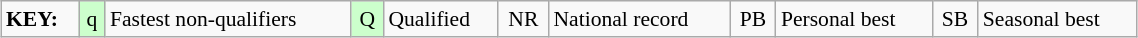<table class="wikitable" style="margin:0.5em auto; font-size:90%;position:relative;" width=60%>
<tr>
<td><strong>KEY:</strong></td>
<td bgcolor=ccffcc align=center>q</td>
<td>Fastest non-qualifiers</td>
<td bgcolor=ccffcc align=center>Q</td>
<td>Qualified</td>
<td align=center>NR</td>
<td>National record</td>
<td align=center>PB</td>
<td>Personal best</td>
<td align=center>SB</td>
<td>Seasonal best</td>
</tr>
</table>
